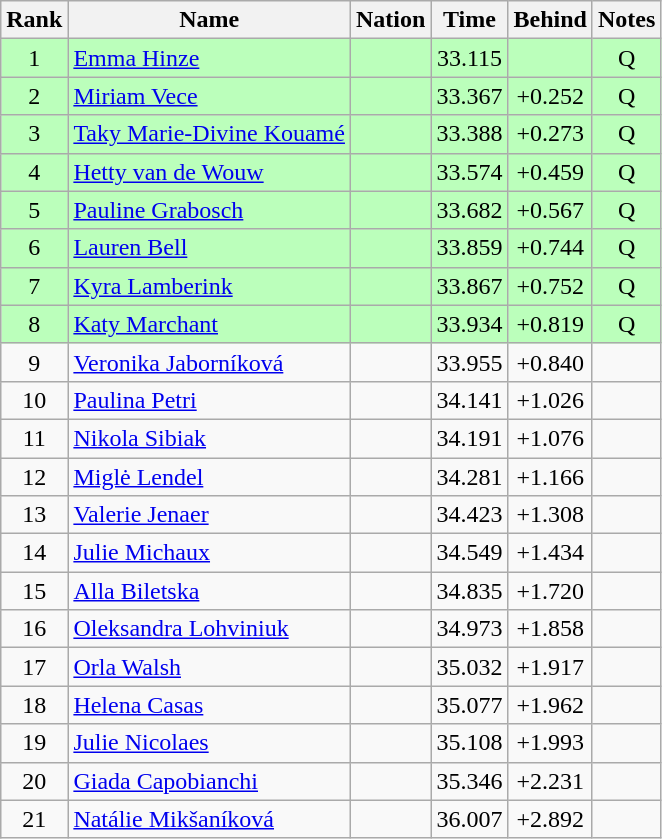<table class="wikitable sortable" style="text-align:center">
<tr>
<th>Rank</th>
<th>Name</th>
<th>Nation</th>
<th>Time</th>
<th>Behind</th>
<th>Notes</th>
</tr>
<tr bgcolor=bbffbb>
<td>1</td>
<td align=left><a href='#'>Emma Hinze</a></td>
<td align=left></td>
<td>33.115</td>
<td></td>
<td>Q</td>
</tr>
<tr bgcolor=bbffbb>
<td>2</td>
<td align=left><a href='#'>Miriam Vece</a></td>
<td align=left></td>
<td>33.367</td>
<td>+0.252</td>
<td>Q</td>
</tr>
<tr bgcolor=bbffbb>
<td>3</td>
<td align=left><a href='#'>Taky Marie-Divine Kouamé</a></td>
<td align=left></td>
<td>33.388</td>
<td>+0.273</td>
<td>Q</td>
</tr>
<tr bgcolor=bbffbb>
<td>4</td>
<td align=left><a href='#'>Hetty van de Wouw</a></td>
<td align=left></td>
<td>33.574</td>
<td>+0.459</td>
<td>Q</td>
</tr>
<tr bgcolor=bbffbb>
<td>5</td>
<td align=left><a href='#'>Pauline Grabosch</a></td>
<td align=left></td>
<td>33.682</td>
<td>+0.567</td>
<td>Q</td>
</tr>
<tr bgcolor=bbffbb>
<td>6</td>
<td align=left><a href='#'>Lauren Bell</a></td>
<td align=left></td>
<td>33.859</td>
<td>+0.744</td>
<td>Q</td>
</tr>
<tr bgcolor=bbffbb>
<td>7</td>
<td align=left><a href='#'>Kyra Lamberink</a></td>
<td align=left></td>
<td>33.867</td>
<td>+0.752</td>
<td>Q</td>
</tr>
<tr bgcolor=bbffbb>
<td>8</td>
<td align=left><a href='#'>Katy Marchant</a></td>
<td align=left></td>
<td>33.934</td>
<td>+0.819</td>
<td>Q</td>
</tr>
<tr>
<td>9</td>
<td align=left><a href='#'>Veronika Jaborníková</a></td>
<td align=left></td>
<td>33.955</td>
<td>+0.840</td>
<td></td>
</tr>
<tr>
<td>10</td>
<td align=left><a href='#'>Paulina Petri</a></td>
<td align=left></td>
<td>34.141</td>
<td>+1.026</td>
<td></td>
</tr>
<tr>
<td>11</td>
<td align=left><a href='#'>Nikola Sibiak</a></td>
<td align=left></td>
<td>34.191</td>
<td>+1.076</td>
<td></td>
</tr>
<tr>
<td>12</td>
<td align=left><a href='#'>Miglė Lendel</a></td>
<td align=left></td>
<td>34.281</td>
<td>+1.166</td>
<td></td>
</tr>
<tr>
<td>13</td>
<td align=left><a href='#'>Valerie Jenaer</a></td>
<td align=left></td>
<td>34.423</td>
<td>+1.308</td>
<td></td>
</tr>
<tr>
<td>14</td>
<td align=left><a href='#'>Julie Michaux</a></td>
<td align=left></td>
<td>34.549</td>
<td>+1.434</td>
<td></td>
</tr>
<tr>
<td>15</td>
<td align=left><a href='#'>Alla Biletska</a></td>
<td align=left></td>
<td>34.835</td>
<td>+1.720</td>
<td></td>
</tr>
<tr>
<td>16</td>
<td align=left><a href='#'>Oleksandra Lohviniuk</a></td>
<td align=left></td>
<td>34.973</td>
<td>+1.858</td>
<td></td>
</tr>
<tr>
<td>17</td>
<td align=left><a href='#'>Orla Walsh</a></td>
<td align=left></td>
<td>35.032</td>
<td>+1.917</td>
<td></td>
</tr>
<tr>
<td>18</td>
<td align=left><a href='#'>Helena Casas</a></td>
<td align=left></td>
<td>35.077</td>
<td>+1.962</td>
<td></td>
</tr>
<tr>
<td>19</td>
<td align=left><a href='#'>Julie Nicolaes</a></td>
<td align=left></td>
<td>35.108</td>
<td>+1.993</td>
<td></td>
</tr>
<tr>
<td>20</td>
<td align=left><a href='#'>Giada Capobianchi</a></td>
<td align=left></td>
<td>35.346</td>
<td>+2.231</td>
<td></td>
</tr>
<tr>
<td>21</td>
<td align=left><a href='#'>Natálie Mikšaníková</a></td>
<td align=left></td>
<td>36.007</td>
<td>+2.892</td>
<td></td>
</tr>
</table>
